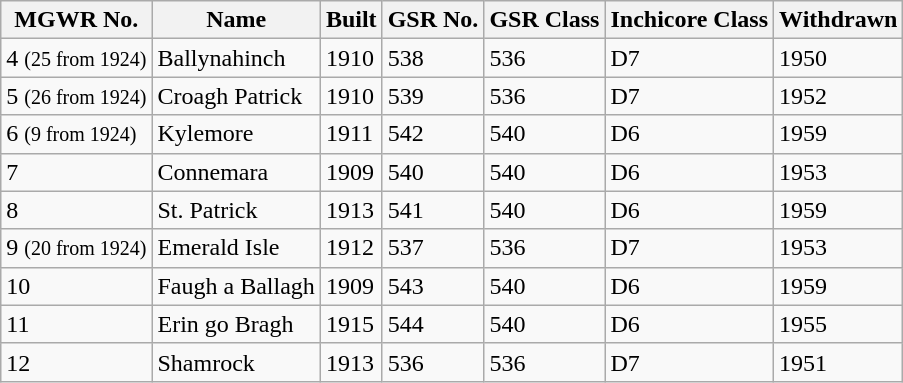<table class="wikitable">
<tr>
<th>MGWR No.</th>
<th>Name</th>
<th>Built</th>
<th>GSR No.</th>
<th>GSR Class</th>
<th>Inchicore Class</th>
<th>Withdrawn</th>
</tr>
<tr>
<td>4 <small>(25 from 1924)</small></td>
<td>Ballynahinch</td>
<td>1910</td>
<td>538</td>
<td>536</td>
<td>D7</td>
<td>1950</td>
</tr>
<tr>
<td>5 <small>(26 from 1924)</small></td>
<td>Croagh Patrick</td>
<td>1910</td>
<td>539</td>
<td>536</td>
<td>D7</td>
<td>1952</td>
</tr>
<tr>
<td>6 <small>(9 from 1924)</small></td>
<td>Kylemore</td>
<td>1911</td>
<td>542</td>
<td>540</td>
<td>D6</td>
<td>1959</td>
</tr>
<tr>
<td>7</td>
<td>Connemara</td>
<td>1909</td>
<td>540</td>
<td>540</td>
<td>D6</td>
<td>1953</td>
</tr>
<tr>
<td>8</td>
<td>St. Patrick</td>
<td>1913</td>
<td>541</td>
<td>540</td>
<td>D6</td>
<td>1959</td>
</tr>
<tr>
<td>9 <small>(20 from 1924)</small></td>
<td>Emerald Isle</td>
<td>1912</td>
<td>537</td>
<td>536</td>
<td>D7</td>
<td>1953</td>
</tr>
<tr>
<td>10</td>
<td>Faugh a Ballagh</td>
<td>1909</td>
<td>543</td>
<td>540</td>
<td>D6</td>
<td>1959</td>
</tr>
<tr>
<td>11</td>
<td>Erin go Bragh</td>
<td>1915</td>
<td>544</td>
<td>540</td>
<td>D6</td>
<td>1955</td>
</tr>
<tr>
<td>12</td>
<td>Shamrock</td>
<td>1913</td>
<td>536</td>
<td>536</td>
<td>D7</td>
<td>1951</td>
</tr>
</table>
